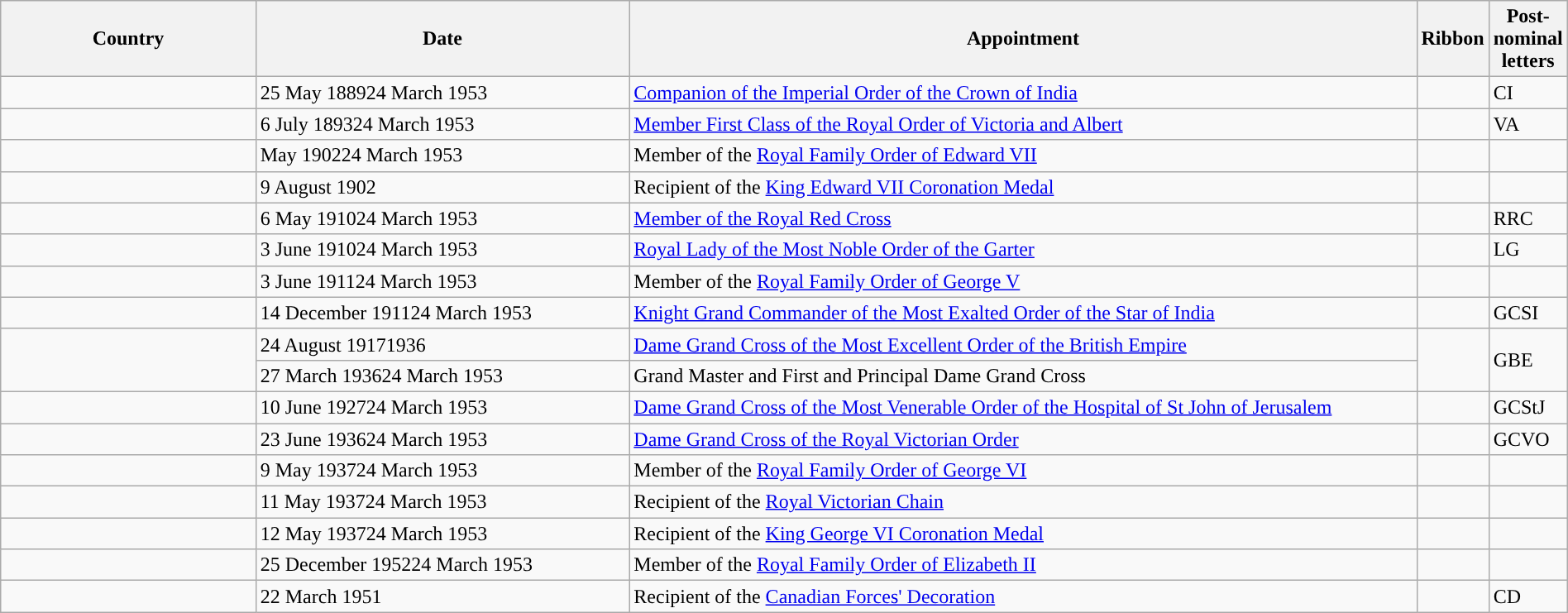<table class="wikitable" width="100%">
<tr>
<th width="17%">Country</th>
<th width="25%">Date</th>
<th width="53%" colspan="2">Appointment</th>
<th>Ribbon</th>
<th width="5%">Post-nominal letters</th>
</tr>
<tr>
<td></td>
<td>25 May 188924 March 1953</td>
<td colspan="2"><a href='#'>Companion of the Imperial Order of the Crown of India</a></td>
<td></td>
<td>CI</td>
</tr>
<tr>
<td></td>
<td>6 July 189324 March 1953</td>
<td colspan="2"><a href='#'>Member First Class of the Royal Order of Victoria and Albert</a></td>
<td></td>
<td>VA</td>
</tr>
<tr>
<td></td>
<td>May 190224 March 1953</td>
<td colspan="2">Member of the <a href='#'>Royal Family Order of Edward VII</a></td>
<td></td>
<td></td>
</tr>
<tr>
<td></td>
<td>9 August 1902</td>
<td colspan="2">Recipient of the <a href='#'>King Edward VII Coronation Medal</a></td>
<td></td>
<td></td>
</tr>
<tr>
<td></td>
<td>6 May 191024 March 1953</td>
<td colspan="2"><a href='#'>Member of the Royal Red Cross</a></td>
<td></td>
<td>RRC</td>
</tr>
<tr>
<td></td>
<td>3 June 191024 March 1953</td>
<td colspan="2"><a href='#'>Royal Lady of the Most Noble Order of the Garter</a></td>
<td></td>
<td>LG</td>
</tr>
<tr>
<td></td>
<td>3 June 191124 March 1953</td>
<td colspan="2">Member of the <a href='#'>Royal Family Order of George V</a></td>
<td></td>
<td></td>
</tr>
<tr>
<td></td>
<td>14 December 191124 March 1953</td>
<td colspan="2"><a href='#'>Knight Grand Commander of the Most Exalted Order of the Star of India</a></td>
<td></td>
<td>GCSI</td>
</tr>
<tr>
<td rowspan="2"></td>
<td>24 August 19171936</td>
<td colspan="2"><a href='#'>Dame Grand Cross of the Most Excellent Order of the British Empire</a></td>
<td rowspan="2"></td>
<td rowspan="2">GBE</td>
</tr>
<tr>
<td>27 March 193624 March 1953</td>
<td colspan="2">Grand Master and First and Principal Dame Grand Cross</td>
</tr>
<tr>
<td></td>
<td>10 June 192724 March 1953</td>
<td colspan="2"><a href='#'>Dame Grand Cross of the Most Venerable Order of the Hospital of St John of Jerusalem</a></td>
<td></td>
<td>GCStJ</td>
</tr>
<tr>
<td></td>
<td>23 June 193624 March 1953</td>
<td colspan="2"><a href='#'>Dame Grand Cross of the Royal Victorian Order</a></td>
<td></td>
<td>GCVO</td>
</tr>
<tr>
<td></td>
<td>9 May 193724 March 1953</td>
<td colspan="2">Member of the <a href='#'>Royal Family Order of George VI</a></td>
<td></td>
<td></td>
</tr>
<tr>
<td></td>
<td>11 May 193724 March 1953</td>
<td colspan="2">Recipient of the <a href='#'>Royal Victorian Chain</a></td>
<td></td>
<td></td>
</tr>
<tr>
<td></td>
<td>12 May 193724 March 1953</td>
<td colspan="2">Recipient of the <a href='#'>King George VI Coronation Medal</a></td>
<td></td>
</tr>
<tr>
<td></td>
<td>25 December 195224 March 1953</td>
<td colspan="2">Member of the <a href='#'>Royal Family Order of Elizabeth II</a></td>
<td></td>
<td></td>
</tr>
<tr>
<td></td>
<td>22 March 1951</td>
<td colspan="2">Recipient of the <a href='#'>Canadian Forces' Decoration</a></td>
<td></td>
<td>CD</td>
</tr>
</table>
